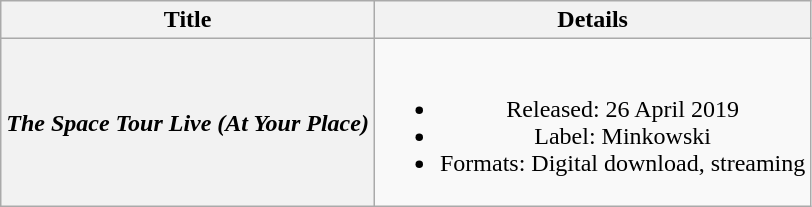<table class="wikitable plainrowheaders" style="text-align:center;">
<tr>
<th>Title</th>
<th>Details</th>
</tr>
<tr>
<th scope="row"><em>The Space Tour Live (At Your Place)</em></th>
<td><br><ul><li>Released: 26 April 2019</li><li>Label: Minkowski</li><li>Formats: Digital download, streaming</li></ul></td>
</tr>
</table>
